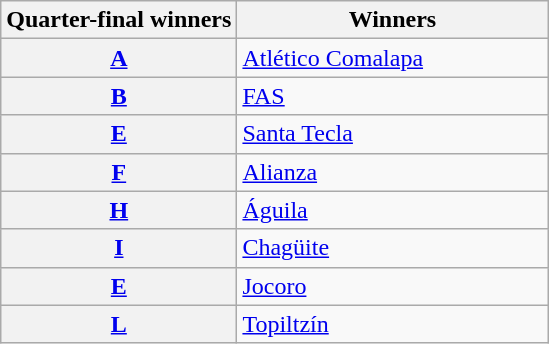<table class="wikitable">
<tr>
<th>Quarter-final winners</th>
<th width=200>Winners</th>
</tr>
<tr>
<th><a href='#'>A</a></th>
<td><a href='#'>Atlético Comalapa</a></td>
</tr>
<tr>
<th><a href='#'>B</a></th>
<td><a href='#'>FAS</a></td>
</tr>
<tr>
<th><a href='#'>E</a></th>
<td><a href='#'>Santa Tecla</a></td>
</tr>
<tr>
<th><a href='#'>F</a></th>
<td><a href='#'>Alianza</a></td>
</tr>
<tr>
<th><a href='#'>H</a></th>
<td><a href='#'>Águila</a></td>
</tr>
<tr>
<th><a href='#'>I</a></th>
<td><a href='#'>Chagüite</a></td>
</tr>
<tr>
<th><a href='#'>E</a></th>
<td><a href='#'>Jocoro</a></td>
</tr>
<tr>
<th><a href='#'>L</a></th>
<td><a href='#'>Topiltzín</a></td>
</tr>
</table>
